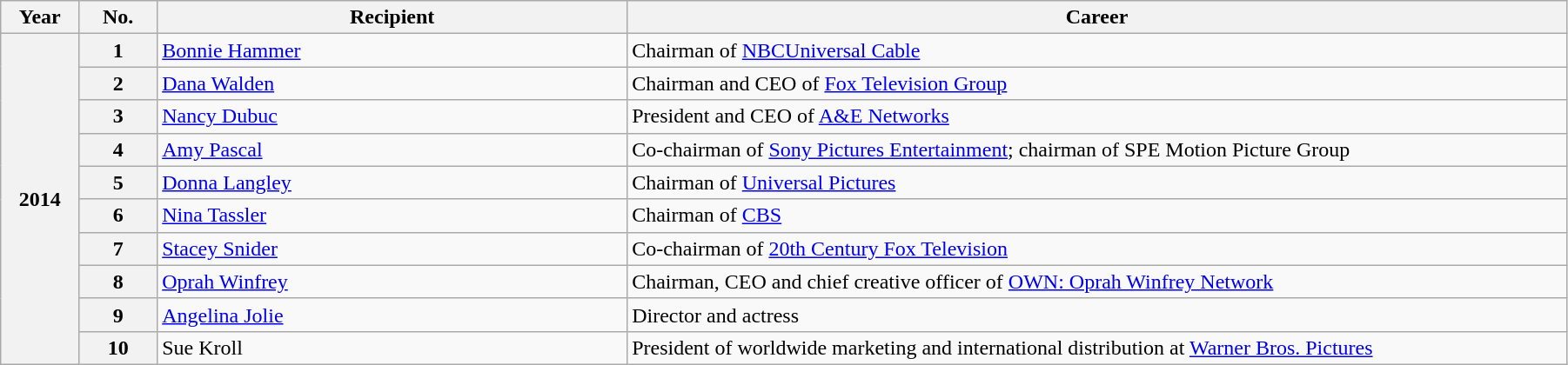<table class="wikitable" width="95%">
<tr>
<th width="5%">Year</th>
<th width="5%">No.</th>
<th width="30%">Recipient</th>
<th width="60%">Career</th>
</tr>
<tr>
<th rowspan="10">2014</th>
<th>1</th>
<td><a href='#'>Bonnie Hammer</a></td>
<td>Chairman of <a href='#'>NBCUniversal Cable</a></td>
</tr>
<tr>
<th>2</th>
<td><a href='#'>Dana Walden</a></td>
<td>Chairman and CEO of <a href='#'>Fox Television Group</a></td>
</tr>
<tr>
<th>3</th>
<td><a href='#'>Nancy Dubuc</a></td>
<td>President and CEO of <a href='#'>A&E Networks</a></td>
</tr>
<tr>
<th>4</th>
<td><a href='#'>Amy Pascal</a></td>
<td>Co-chairman of <a href='#'>Sony Pictures Entertainment</a>; chairman of SPE Motion Picture Group</td>
</tr>
<tr>
<th>5</th>
<td><a href='#'>Donna Langley</a></td>
<td>Chairman of <a href='#'>Universal Pictures</a></td>
</tr>
<tr>
<th>6</th>
<td><a href='#'>Nina Tassler</a></td>
<td>Chairman of <a href='#'>CBS</a></td>
</tr>
<tr>
<th>7</th>
<td><a href='#'>Stacey Snider</a></td>
<td>Co-chairman of <a href='#'>20th Century Fox Television</a></td>
</tr>
<tr>
<th>8</th>
<td><a href='#'>Oprah Winfrey</a></td>
<td>Chairman, CEO and chief creative officer of <a href='#'>OWN: Oprah Winfrey Network</a></td>
</tr>
<tr>
<th>9</th>
<td><a href='#'>Angelina Jolie</a></td>
<td>Director and actress</td>
</tr>
<tr>
<th>10</th>
<td>Sue Kroll</td>
<td>President of worldwide marketing and international distribution at <a href='#'>Warner Bros. Pictures</a></td>
</tr>
</table>
